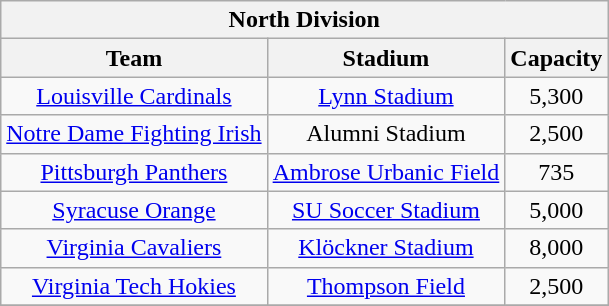<table class="wikitable" style="text-align:center">
<tr>
<th colspan=3>North Division</th>
</tr>
<tr>
<th>Team</th>
<th>Stadium</th>
<th>Capacity</th>
</tr>
<tr>
<td><a href='#'>Louisville Cardinals</a></td>
<td><a href='#'>Lynn Stadium</a></td>
<td>5,300</td>
</tr>
<tr>
<td><a href='#'>Notre Dame Fighting Irish</a></td>
<td>Alumni Stadium</td>
<td>2,500</td>
</tr>
<tr>
<td><a href='#'>Pittsburgh Panthers</a></td>
<td><a href='#'>Ambrose Urbanic Field</a></td>
<td>735</td>
</tr>
<tr>
<td><a href='#'>Syracuse Orange</a></td>
<td><a href='#'>SU Soccer Stadium</a></td>
<td>5,000</td>
</tr>
<tr>
<td><a href='#'>Virginia Cavaliers</a></td>
<td><a href='#'>Klöckner Stadium</a></td>
<td>8,000</td>
</tr>
<tr>
<td><a href='#'>Virginia Tech Hokies</a></td>
<td><a href='#'>Thompson Field</a></td>
<td>2,500</td>
</tr>
<tr>
</tr>
</table>
